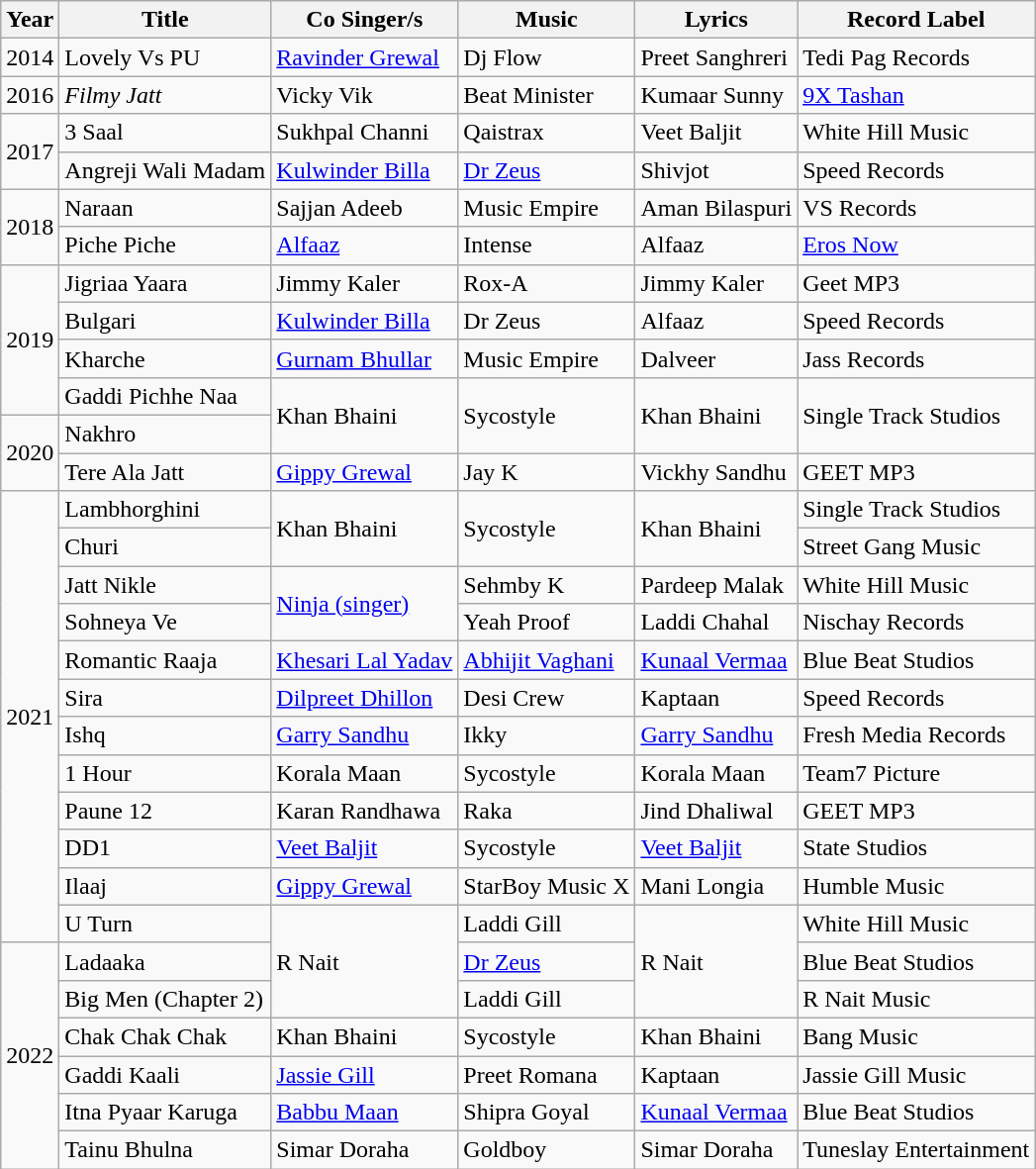<table class="wikitable">
<tr>
<th>Year</th>
<th>Title</th>
<th>Co Singer/s</th>
<th>Music</th>
<th>Lyrics</th>
<th>Record Label</th>
</tr>
<tr>
<td>2014</td>
<td>Lovely Vs PU</td>
<td><a href='#'>Ravinder Grewal</a></td>
<td>Dj Flow</td>
<td>Preet Sanghreri</td>
<td>Tedi Pag Records</td>
</tr>
<tr>
<td>2016</td>
<td><em>Filmy Jatt</em></td>
<td>Vicky Vik</td>
<td>Beat Minister</td>
<td>Kumaar Sunny</td>
<td><a href='#'>9X Tashan</a></td>
</tr>
<tr>
<td rowspan="2">2017</td>
<td>3 Saal</td>
<td>Sukhpal Channi</td>
<td>Qaistrax</td>
<td>Veet Baljit</td>
<td>White Hill Music</td>
</tr>
<tr>
<td>Angreji Wali Madam</td>
<td><a href='#'>Kulwinder Billa</a></td>
<td><a href='#'>Dr Zeus</a></td>
<td>Shivjot</td>
<td>Speed Records</td>
</tr>
<tr>
<td rowspan="2">2018</td>
<td>Naraan</td>
<td>Sajjan Adeeb</td>
<td>Music Empire</td>
<td>Aman Bilaspuri</td>
<td>VS Records</td>
</tr>
<tr>
<td>Piche Piche</td>
<td><a href='#'>Alfaaz</a></td>
<td>Intense</td>
<td>Alfaaz</td>
<td><a href='#'>Eros Now</a></td>
</tr>
<tr>
<td rowspan="4">2019</td>
<td>Jigriaa Yaara</td>
<td>Jimmy Kaler</td>
<td>Rox-A</td>
<td>Jimmy Kaler</td>
<td>Geet MP3</td>
</tr>
<tr>
<td>Bulgari</td>
<td><a href='#'>Kulwinder Billa</a></td>
<td>Dr Zeus</td>
<td>Alfaaz</td>
<td>Speed Records</td>
</tr>
<tr>
<td>Kharche</td>
<td><a href='#'>Gurnam Bhullar</a></td>
<td>Music Empire</td>
<td>Dalveer</td>
<td>Jass Records</td>
</tr>
<tr>
<td>Gaddi Pichhe Naa</td>
<td rowspan="2">Khan Bhaini</td>
<td rowspan="2">Sycostyle</td>
<td rowspan="2">Khan Bhaini</td>
<td rowspan="2">Single Track Studios</td>
</tr>
<tr>
<td rowspan="2">2020</td>
<td>Nakhro</td>
</tr>
<tr>
<td>Tere Ala Jatt</td>
<td><a href='#'>Gippy Grewal</a></td>
<td>Jay K</td>
<td>Vickhy Sandhu</td>
<td>GEET MP3</td>
</tr>
<tr>
<td rowspan="12">2021</td>
<td>Lambhorghini</td>
<td rowspan="2">Khan Bhaini</td>
<td rowspan="2">Sycostyle</td>
<td rowspan="2">Khan Bhaini</td>
<td>Single Track Studios</td>
</tr>
<tr>
<td>Churi</td>
<td>Street Gang Music</td>
</tr>
<tr>
<td>Jatt Nikle</td>
<td rowspan="2"><a href='#'>Ninja (singer)</a></td>
<td>Sehmby K</td>
<td>Pardeep Malak</td>
<td>White Hill Music</td>
</tr>
<tr>
<td>Sohneya Ve</td>
<td>Yeah Proof</td>
<td>Laddi Chahal</td>
<td>Nischay Records</td>
</tr>
<tr>
<td>Romantic Raaja</td>
<td><a href='#'>Khesari Lal Yadav</a></td>
<td><a href='#'>Abhijit Vaghani</a></td>
<td><a href='#'>Kunaal Vermaa</a></td>
<td>Blue Beat Studios</td>
</tr>
<tr>
<td>Sira</td>
<td><a href='#'>Dilpreet Dhillon</a></td>
<td>Desi Crew</td>
<td>Kaptaan</td>
<td>Speed Records</td>
</tr>
<tr>
<td>Ishq</td>
<td><a href='#'>Garry Sandhu</a></td>
<td>Ikky</td>
<td><a href='#'>Garry Sandhu</a></td>
<td>Fresh Media Records</td>
</tr>
<tr>
<td>1 Hour</td>
<td>Korala Maan</td>
<td>Sycostyle</td>
<td>Korala Maan</td>
<td>Team7 Picture</td>
</tr>
<tr>
<td>Paune 12</td>
<td>Karan Randhawa</td>
<td>Raka</td>
<td>Jind Dhaliwal</td>
<td>GEET MP3</td>
</tr>
<tr>
<td>DD1</td>
<td><a href='#'>Veet Baljit</a></td>
<td>Sycostyle</td>
<td><a href='#'>Veet Baljit</a></td>
<td>State Studios</td>
</tr>
<tr>
<td>Ilaaj</td>
<td><a href='#'>Gippy Grewal</a></td>
<td>StarBoy Music X</td>
<td>Mani Longia</td>
<td>Humble Music</td>
</tr>
<tr>
<td>U Turn</td>
<td rowspan="3">R Nait</td>
<td>Laddi Gill</td>
<td rowspan="3">R Nait</td>
<td>White Hill Music</td>
</tr>
<tr>
<td rowspan="6">2022</td>
<td>Ladaaka</td>
<td><a href='#'>Dr Zeus</a></td>
<td>Blue Beat Studios</td>
</tr>
<tr>
<td>Big Men (Chapter 2)</td>
<td>Laddi Gill</td>
<td>R Nait Music</td>
</tr>
<tr>
<td>Chak Chak Chak</td>
<td>Khan Bhaini</td>
<td>Sycostyle</td>
<td>Khan Bhaini</td>
<td>Bang Music</td>
</tr>
<tr>
<td>Gaddi Kaali</td>
<td><a href='#'>Jassie Gill</a></td>
<td>Preet Romana</td>
<td>Kaptaan</td>
<td>Jassie Gill Music</td>
</tr>
<tr>
<td>Itna Pyaar Karuga</td>
<td><a href='#'>Babbu Maan</a></td>
<td>Shipra Goyal</td>
<td><a href='#'>Kunaal Vermaa</a></td>
<td>Blue Beat Studios</td>
</tr>
<tr>
<td>Tainu Bhulna</td>
<td>Simar Doraha</td>
<td>Goldboy</td>
<td>Simar Doraha</td>
<td>Tuneslay Entertainment</td>
</tr>
</table>
